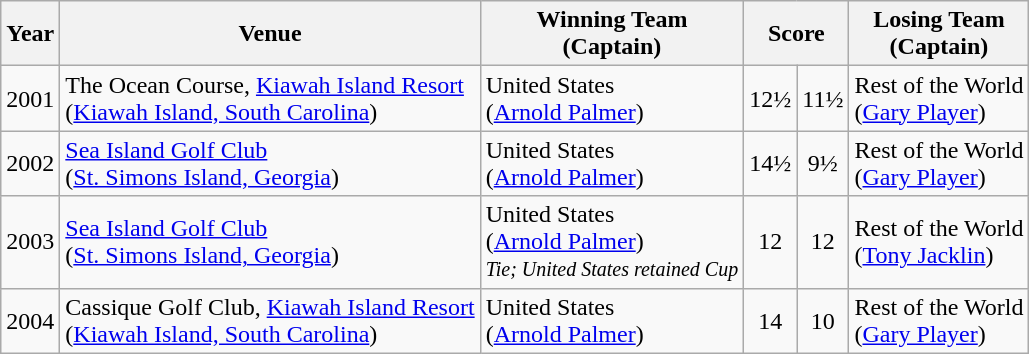<table class="wikitable">
<tr>
<th>Year</th>
<th>Venue</th>
<th>Winning Team <br> (Captain)</th>
<th colspan="2">Score</th>
<th>Losing Team <br> (Captain)</th>
</tr>
<tr>
<td align="center">2001</td>
<td>The Ocean Course, <a href='#'>Kiawah Island Resort</a><br>(<a href='#'>Kiawah Island, South Carolina</a>)</td>
<td>United States <br> (<a href='#'>Arnold Palmer</a>)</td>
<td align="center">12½</td>
<td align="center">11½</td>
<td>Rest of the World <br> (<a href='#'>Gary Player</a>)</td>
</tr>
<tr>
<td align="center">2002</td>
<td><a href='#'>Sea Island Golf Club</a><br>(<a href='#'>St. Simons Island, Georgia</a>)</td>
<td>United States <br> (<a href='#'>Arnold Palmer</a>)</td>
<td align="center">14½</td>
<td align="center">9½</td>
<td>Rest of the World <br> (<a href='#'>Gary Player</a>)</td>
</tr>
<tr>
<td align="center">2003</td>
<td><a href='#'>Sea Island Golf Club</a><br>(<a href='#'>St. Simons Island, Georgia</a>)</td>
<td>United States <br> (<a href='#'>Arnold Palmer</a>)<br><small><em>Tie; United States retained Cup</em></small></td>
<td align="center">12</td>
<td align="center">12</td>
<td>Rest of the World <br> (<a href='#'>Tony Jacklin</a>)</td>
</tr>
<tr>
<td align="center">2004</td>
<td>Cassique Golf Club, <a href='#'>Kiawah Island Resort</a><br>(<a href='#'>Kiawah Island, South Carolina</a>)</td>
<td>United States <br> (<a href='#'>Arnold Palmer</a>)</td>
<td align="center">14</td>
<td align="center">10</td>
<td>Rest of the World <br> (<a href='#'>Gary Player</a>)</td>
</tr>
</table>
